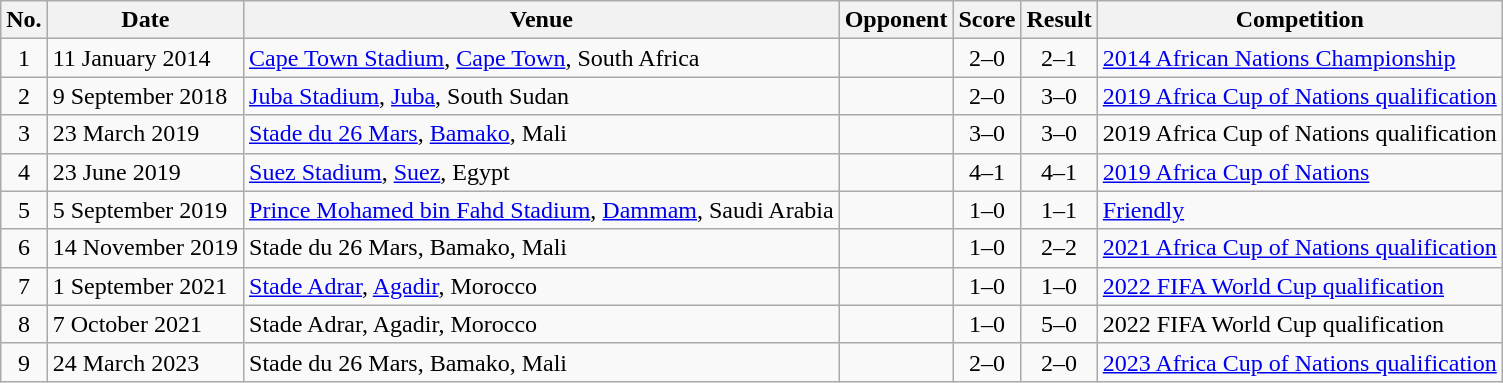<table class="wikitable sortable">
<tr>
<th scope="col">No.</th>
<th scope="col">Date</th>
<th scope="col">Venue</th>
<th scope="col">Opponent</th>
<th scope="col">Score</th>
<th scope="col">Result</th>
<th scope="col">Competition</th>
</tr>
<tr>
<td align="center">1</td>
<td>11 January 2014</td>
<td><a href='#'>Cape Town Stadium</a>, <a href='#'>Cape Town</a>, South Africa</td>
<td></td>
<td align="center">2–0</td>
<td align="center">2–1</td>
<td><a href='#'>2014 African Nations Championship</a></td>
</tr>
<tr>
<td align="center">2</td>
<td>9 September 2018</td>
<td><a href='#'>Juba Stadium</a>, <a href='#'>Juba</a>, South Sudan</td>
<td></td>
<td align="center">2–0</td>
<td align="center">3–0</td>
<td><a href='#'>2019 Africa Cup of Nations qualification</a></td>
</tr>
<tr>
<td align="center">3</td>
<td>23 March 2019</td>
<td><a href='#'>Stade du 26 Mars</a>, <a href='#'>Bamako</a>, Mali</td>
<td></td>
<td align="center">3–0</td>
<td align="center">3–0</td>
<td>2019 Africa Cup of Nations qualification</td>
</tr>
<tr>
<td align="center">4</td>
<td>23 June 2019</td>
<td><a href='#'>Suez Stadium</a>, <a href='#'>Suez</a>, Egypt</td>
<td></td>
<td align="center">4–1</td>
<td align="center">4–1</td>
<td><a href='#'>2019 Africa Cup of Nations</a></td>
</tr>
<tr>
<td align="center">5</td>
<td>5 September 2019</td>
<td><a href='#'>Prince Mohamed bin Fahd Stadium</a>, <a href='#'>Dammam</a>, Saudi Arabia</td>
<td></td>
<td align="center">1–0</td>
<td align="center">1–1</td>
<td><a href='#'>Friendly</a></td>
</tr>
<tr>
<td align="center">6</td>
<td>14 November 2019</td>
<td>Stade du 26 Mars, Bamako, Mali</td>
<td></td>
<td align="center">1–0</td>
<td align="center">2–2</td>
<td><a href='#'>2021 Africa Cup of Nations qualification</a></td>
</tr>
<tr>
<td align="center">7</td>
<td>1 September 2021</td>
<td><a href='#'>Stade Adrar</a>, <a href='#'>Agadir</a>, Morocco</td>
<td></td>
<td align="center">1–0</td>
<td align="center">1–0</td>
<td><a href='#'>2022 FIFA World Cup qualification</a></td>
</tr>
<tr>
<td align="center">8</td>
<td>7 October 2021</td>
<td>Stade Adrar, Agadir, Morocco</td>
<td></td>
<td align="center">1–0</td>
<td align="center">5–0</td>
<td>2022 FIFA World Cup qualification</td>
</tr>
<tr>
<td align="center">9</td>
<td>24 March 2023</td>
<td>Stade du 26 Mars, Bamako, Mali</td>
<td></td>
<td align="center">2–0</td>
<td align="center">2–0</td>
<td><a href='#'>2023 Africa Cup of Nations qualification</a></td>
</tr>
</table>
